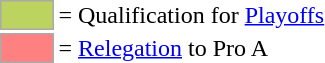<table>
<tr>
<td style="background-color:#bcd35f; border:1px solid #aaaaaa; width:2em;"></td>
<td>= Qualification for <a href='#'>Playoffs</a></td>
</tr>
<tr>
<td style="background-color:#ff8080; border:1px solid #aaaaaa; width:2em;"></td>
<td>= <a href='#'>Relegation</a> to Pro A</td>
</tr>
</table>
